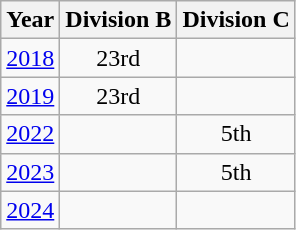<table class="wikitable" style="text-align:center">
<tr>
<th>Year</th>
<th>Division B</th>
<th>Division C</th>
</tr>
<tr>
<td><a href='#'>2018</a></td>
<td>23rd</td>
<td></td>
</tr>
<tr>
<td><a href='#'>2019</a></td>
<td>23rd</td>
<td></td>
</tr>
<tr>
<td><a href='#'>2022</a></td>
<td></td>
<td>5th</td>
</tr>
<tr>
<td><a href='#'>2023</a></td>
<td></td>
<td>5th</td>
</tr>
<tr>
<td><a href='#'>2024</a></td>
<td></td>
<td></td>
</tr>
</table>
